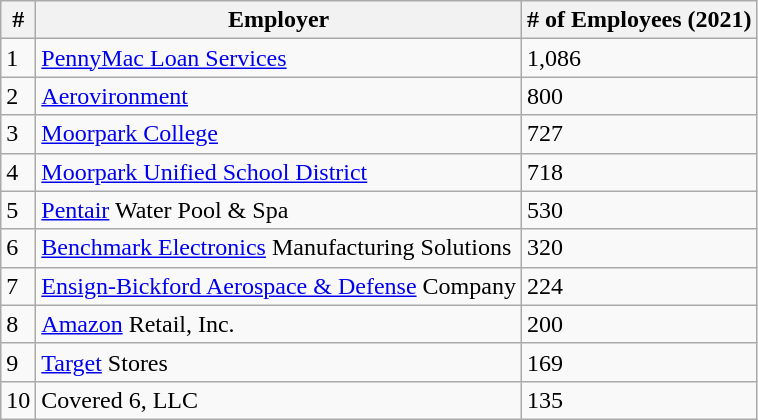<table class="wikitable">
<tr>
<th>#</th>
<th>Employer</th>
<th># of Employees (2021)</th>
</tr>
<tr>
<td>1</td>
<td><a href='#'>PennyMac Loan Services</a></td>
<td>1,086</td>
</tr>
<tr>
<td>2</td>
<td><a href='#'>Aerovironment</a></td>
<td>800</td>
</tr>
<tr>
<td>3</td>
<td><a href='#'>Moorpark College</a></td>
<td>727</td>
</tr>
<tr>
<td>4</td>
<td><a href='#'>Moorpark Unified School District</a></td>
<td>718</td>
</tr>
<tr>
<td>5</td>
<td><a href='#'>Pentair</a> Water Pool & Spa</td>
<td>530</td>
</tr>
<tr>
<td>6</td>
<td><a href='#'>Benchmark Electronics</a> Manufacturing Solutions</td>
<td>320</td>
</tr>
<tr>
<td>7</td>
<td><a href='#'>Ensign-Bickford Aerospace & Defense</a> Company</td>
<td>224</td>
</tr>
<tr>
<td>8</td>
<td><a href='#'>Amazon</a> Retail, Inc.</td>
<td>200</td>
</tr>
<tr>
<td>9</td>
<td><a href='#'>Target</a> Stores</td>
<td>169</td>
</tr>
<tr>
<td>10</td>
<td>Covered 6, LLC</td>
<td>135</td>
</tr>
</table>
